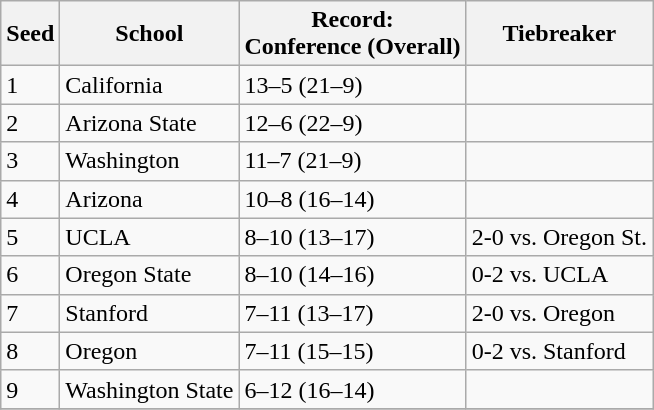<table class="wikitable">
<tr>
<th>Seed</th>
<th>School</th>
<th>Record: <br>Conference (Overall)</th>
<th>Tiebreaker</th>
</tr>
<tr>
<td>1</td>
<td>California</td>
<td>13–5 (21–9)</td>
<td></td>
</tr>
<tr>
<td>2</td>
<td>Arizona State</td>
<td>12–6 (22–9)</td>
<td></td>
</tr>
<tr>
<td>3</td>
<td>Washington</td>
<td>11–7 (21–9)</td>
<td></td>
</tr>
<tr>
<td>4</td>
<td>Arizona</td>
<td>10–8 (16–14)</td>
<td></td>
</tr>
<tr>
<td>5</td>
<td>UCLA</td>
<td>8–10 (13–17)</td>
<td>2-0 vs. Oregon St.</td>
</tr>
<tr>
<td>6</td>
<td>Oregon State</td>
<td>8–10 (14–16)</td>
<td>0-2 vs. UCLA</td>
</tr>
<tr>
<td>7</td>
<td>Stanford</td>
<td>7–11 (13–17)</td>
<td>2-0 vs. Oregon</td>
</tr>
<tr>
<td>8</td>
<td>Oregon</td>
<td>7–11 (15–15)</td>
<td>0-2 vs. Stanford</td>
</tr>
<tr>
<td>9</td>
<td>Washington State</td>
<td>6–12 (16–14)</td>
<td></td>
</tr>
<tr>
</tr>
</table>
